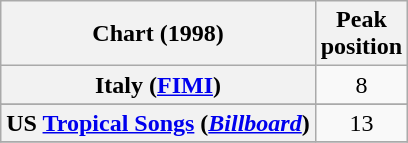<table class="wikitable sortable plainrowheaders">
<tr>
<th align="left">Chart (1998)</th>
<th align="center">Peak<br>position</th>
</tr>
<tr>
<th scope="row">Italy (<a href='#'>FIMI</a>)</th>
<td style="text-align:center;">8</td>
</tr>
<tr>
</tr>
<tr>
</tr>
<tr>
</tr>
<tr>
</tr>
<tr>
<th scope="row">US <a href='#'>Tropical Songs</a> (<em><a href='#'>Billboard</a></em>)</th>
<td style="text-align:center;">13</td>
</tr>
<tr>
</tr>
</table>
